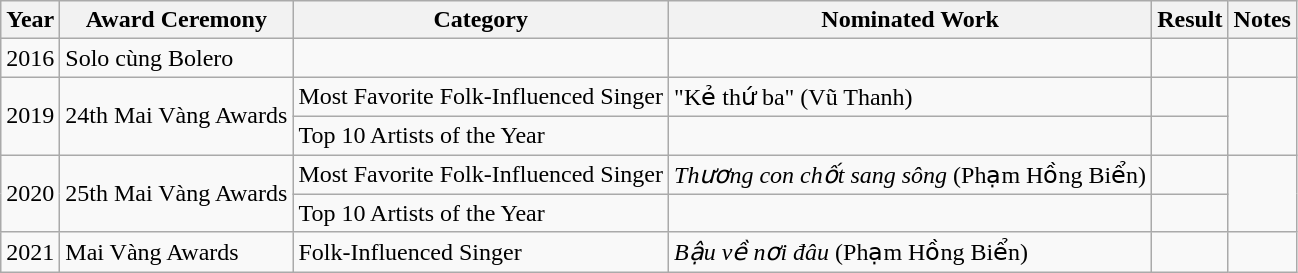<table class="wikitable">
<tr>
<th>Year</th>
<th>Award Ceremony</th>
<th>Category</th>
<th>Nominated Work</th>
<th>Result</th>
<th>Notes</th>
</tr>
<tr>
<td>2016</td>
<td>Solo cùng Bolero</td>
<td></td>
<td></td>
<td></td>
<td></td>
</tr>
<tr>
<td rowspan="2">2019</td>
<td rowspan="2">24th Mai Vàng Awards</td>
<td>Most Favorite Folk-Influenced Singer</td>
<td>"Kẻ thứ ba" (Vũ Thanh)</td>
<td></td>
<td rowspan="2"></td>
</tr>
<tr>
<td>Top 10 Artists of the Year</td>
<td></td>
<td></td>
</tr>
<tr>
<td rowspan="2">2020</td>
<td rowspan="2">25th Mai Vàng Awards</td>
<td>Most Favorite Folk-Influenced Singer</td>
<td><em>Thương con chốt sang sông</em> (Phạm Hồng Biển)</td>
<td></td>
<td rowspan="2"></td>
</tr>
<tr>
<td>Top 10 Artists of the Year</td>
<td></td>
<td></td>
</tr>
<tr>
<td>2021</td>
<td>Mai Vàng Awards</td>
<td>Folk-Influenced Singer</td>
<td><em>Bậu về nơi đâu</em> (Phạm Hồng Biển)</td>
<td></td>
<td></td>
</tr>
</table>
